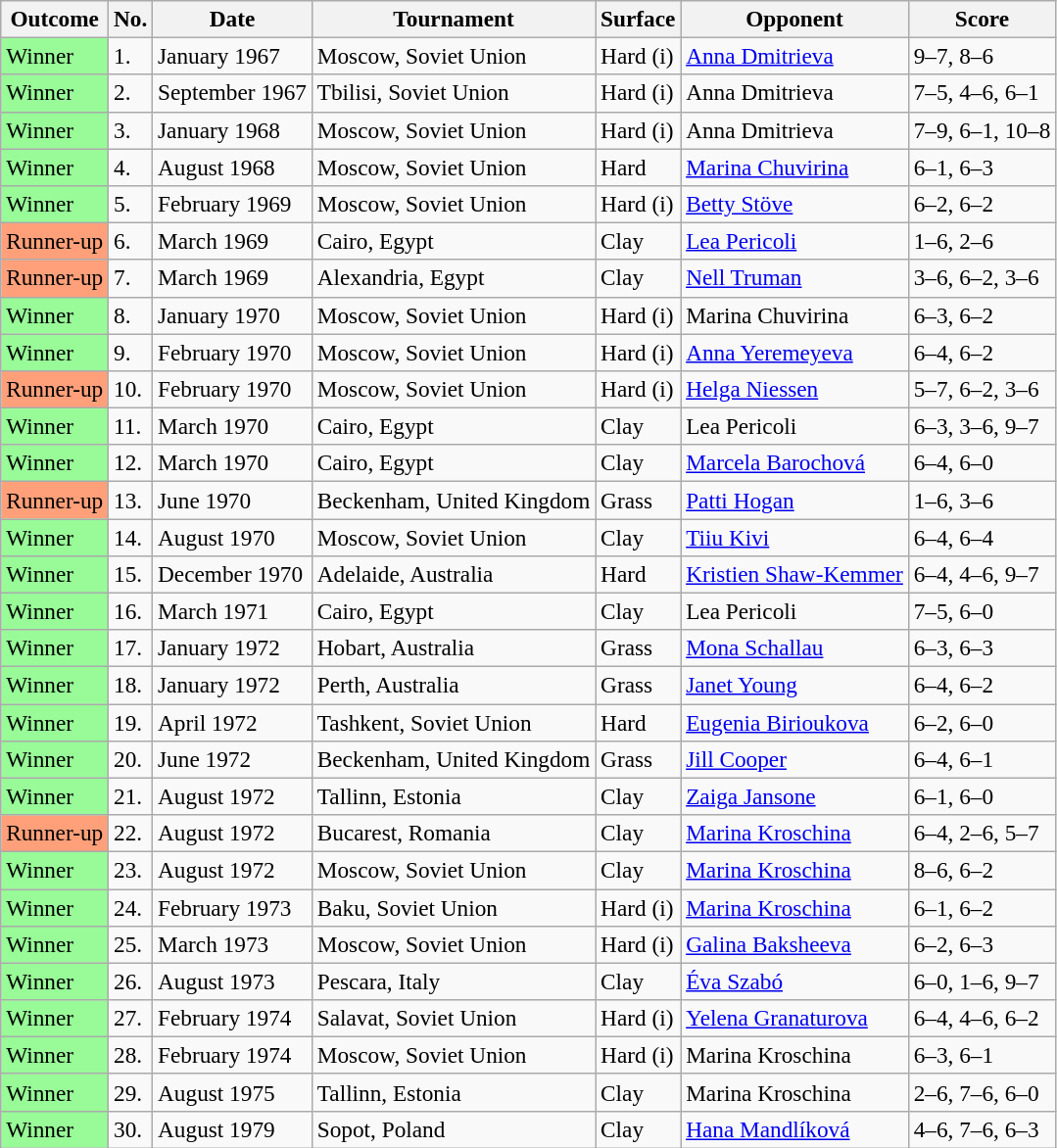<table class="wikitable" style="font-size:97%">
<tr>
<th>Outcome</th>
<th>No.</th>
<th>Date</th>
<th>Tournament</th>
<th>Surface</th>
<th>Opponent</th>
<th>Score</th>
</tr>
<tr>
<td style="background:#98fb98;">Winner</td>
<td>1.</td>
<td>January 1967</td>
<td>Moscow, Soviet Union</td>
<td>Hard (i)</td>
<td> <a href='#'>Anna Dmitrieva</a></td>
<td>9–7, 8–6</td>
</tr>
<tr>
<td style="background:#98fb98;">Winner</td>
<td>2.</td>
<td>September 1967</td>
<td>Tbilisi, Soviet Union</td>
<td>Hard (i)</td>
<td> Anna Dmitrieva</td>
<td>7–5, 4–6, 6–1</td>
</tr>
<tr>
<td style="background:#98fb98;">Winner</td>
<td>3.</td>
<td>January 1968</td>
<td>Moscow, Soviet Union</td>
<td>Hard (i)</td>
<td> Anna Dmitrieva</td>
<td>7–9, 6–1, 10–8</td>
</tr>
<tr>
<td style="background:#98fb98;">Winner</td>
<td>4.</td>
<td>August 1968</td>
<td>Moscow, Soviet Union</td>
<td>Hard</td>
<td> <a href='#'>Marina Chuvirina</a></td>
<td>6–1, 6–3</td>
</tr>
<tr>
<td style="background:#98fb98;">Winner</td>
<td>5.</td>
<td>February 1969</td>
<td>Moscow, Soviet Union</td>
<td>Hard (i)</td>
<td> <a href='#'>Betty Stöve</a></td>
<td>6–2, 6–2</td>
</tr>
<tr>
<td bgcolor="FFA07A">Runner-up</td>
<td>6.</td>
<td>March 1969</td>
<td>Cairo, Egypt</td>
<td>Clay</td>
<td> <a href='#'>Lea Pericoli</a></td>
<td>1–6, 2–6</td>
</tr>
<tr>
<td bgcolor="FFA07A">Runner-up</td>
<td>7.</td>
<td>March 1969</td>
<td>Alexandria, Egypt</td>
<td>Clay</td>
<td> <a href='#'>Nell Truman</a></td>
<td>3–6, 6–2, 3–6</td>
</tr>
<tr>
<td style="background:#98fb98;">Winner</td>
<td>8.</td>
<td>January 1970</td>
<td>Moscow, Soviet Union</td>
<td>Hard (i)</td>
<td> Marina Chuvirina</td>
<td>6–3, 6–2</td>
</tr>
<tr>
<td style="background:#98fb98;">Winner</td>
<td>9.</td>
<td>February 1970</td>
<td>Moscow, Soviet Union</td>
<td>Hard (i)</td>
<td> <a href='#'>Anna Yeremeyeva</a></td>
<td>6–4, 6–2</td>
</tr>
<tr>
<td bgcolor="FFA07A">Runner-up</td>
<td>10.</td>
<td>February 1970</td>
<td>Moscow, Soviet Union</td>
<td>Hard (i)</td>
<td> <a href='#'>Helga Niessen</a></td>
<td>5–7, 6–2, 3–6</td>
</tr>
<tr>
<td style="background:#98fb98;">Winner</td>
<td>11.</td>
<td>March 1970</td>
<td>Cairo, Egypt</td>
<td>Clay</td>
<td> Lea Pericoli</td>
<td>6–3, 3–6, 9–7</td>
</tr>
<tr>
<td style="background:#98fb98;">Winner</td>
<td>12.</td>
<td>March 1970</td>
<td>Cairo, Egypt</td>
<td>Clay</td>
<td> <a href='#'>Marcela Barochová</a></td>
<td>6–4, 6–0</td>
</tr>
<tr>
<td bgcolor="FFA07A">Runner-up</td>
<td>13.</td>
<td>June 1970</td>
<td>Beckenham, United Kingdom</td>
<td>Grass</td>
<td> <a href='#'>Patti Hogan</a></td>
<td>1–6, 3–6</td>
</tr>
<tr>
<td style="background:#98fb98;">Winner</td>
<td>14.</td>
<td>August 1970</td>
<td>Moscow, Soviet Union</td>
<td>Clay</td>
<td> <a href='#'>Tiiu Kivi</a></td>
<td>6–4, 6–4</td>
</tr>
<tr>
<td style="background:#98fb98;">Winner</td>
<td>15.</td>
<td>December 1970</td>
<td>Adelaide, Australia</td>
<td>Hard</td>
<td> <a href='#'>Kristien Shaw-Kemmer</a></td>
<td>6–4, 4–6, 9–7</td>
</tr>
<tr>
<td style="background:#98fb98;">Winner</td>
<td>16.</td>
<td>March 1971</td>
<td>Cairo, Egypt</td>
<td>Clay</td>
<td> Lea Pericoli</td>
<td>7–5, 6–0</td>
</tr>
<tr>
<td style="background:#98fb98;">Winner</td>
<td>17.</td>
<td>January 1972</td>
<td>Hobart, Australia</td>
<td>Grass</td>
<td> <a href='#'>Mona Schallau</a></td>
<td>6–3, 6–3</td>
</tr>
<tr>
<td style="background:#98fb98;">Winner</td>
<td>18.</td>
<td>January 1972</td>
<td>Perth, Australia</td>
<td>Grass</td>
<td> <a href='#'>Janet Young</a></td>
<td>6–4, 6–2</td>
</tr>
<tr>
<td style="background:#98fb98;">Winner</td>
<td>19.</td>
<td>April 1972</td>
<td>Tashkent, Soviet Union</td>
<td>Hard</td>
<td> <a href='#'>Eugenia Birioukova</a></td>
<td>6–2, 6–0</td>
</tr>
<tr>
<td style="background:#98fb98;">Winner</td>
<td>20.</td>
<td>June 1972</td>
<td>Beckenham, United Kingdom</td>
<td>Grass</td>
<td> <a href='#'>Jill Cooper</a></td>
<td>6–4, 6–1</td>
</tr>
<tr>
<td style="background:#98fb98;">Winner</td>
<td>21.</td>
<td>August 1972</td>
<td>Tallinn, Estonia</td>
<td>Clay</td>
<td> <a href='#'>Zaiga Jansone</a></td>
<td>6–1, 6–0</td>
</tr>
<tr>
<td bgcolor="FFA07A">Runner-up</td>
<td>22.</td>
<td>August 1972</td>
<td>Bucarest, Romania</td>
<td>Clay</td>
<td> <a href='#'>Marina Kroschina</a></td>
<td>6–4, 2–6, 5–7</td>
</tr>
<tr>
<td style="background:#98fb98;">Winner</td>
<td>23.</td>
<td>August 1972</td>
<td>Moscow, Soviet Union</td>
<td>Clay</td>
<td> <a href='#'>Marina Kroschina</a></td>
<td>8–6, 6–2</td>
</tr>
<tr>
<td style="background:#98fb98;">Winner</td>
<td>24.</td>
<td>February 1973</td>
<td>Baku, Soviet Union</td>
<td>Hard (i)</td>
<td> <a href='#'>Marina Kroschina</a></td>
<td>6–1, 6–2</td>
</tr>
<tr>
<td style="background:#98fb98;">Winner</td>
<td>25.</td>
<td>March 1973</td>
<td>Moscow, Soviet Union</td>
<td>Hard (i)</td>
<td> <a href='#'>Galina Baksheeva</a></td>
<td>6–2, 6–3</td>
</tr>
<tr>
<td style="background:#98fb98;">Winner</td>
<td>26.</td>
<td>August 1973</td>
<td>Pescara, Italy</td>
<td>Clay</td>
<td> <a href='#'>Éva Szabó</a></td>
<td>6–0, 1–6, 9–7</td>
</tr>
<tr>
<td style="background:#98fb98;">Winner</td>
<td>27.</td>
<td>February 1974</td>
<td>Salavat, Soviet Union</td>
<td>Hard (i)</td>
<td> <a href='#'>Yelena Granaturova</a></td>
<td>6–4, 4–6, 6–2</td>
</tr>
<tr>
<td style="background:#98fb98;">Winner</td>
<td>28.</td>
<td>February 1974</td>
<td>Moscow, Soviet Union</td>
<td>Hard (i)</td>
<td> Marina Kroschina</td>
<td>6–3, 6–1</td>
</tr>
<tr>
<td style="background:#98fb98;">Winner</td>
<td>29.</td>
<td>August 1975</td>
<td>Tallinn, Estonia</td>
<td>Clay</td>
<td> Marina Kroschina</td>
<td>2–6, 7–6, 6–0</td>
</tr>
<tr>
<td style="background:#98fb98;">Winner</td>
<td>30.</td>
<td>August 1979</td>
<td>Sopot, Poland</td>
<td>Clay</td>
<td> <a href='#'>Hana Mandlíková</a></td>
<td>4–6, 7–6, 6–3</td>
</tr>
</table>
